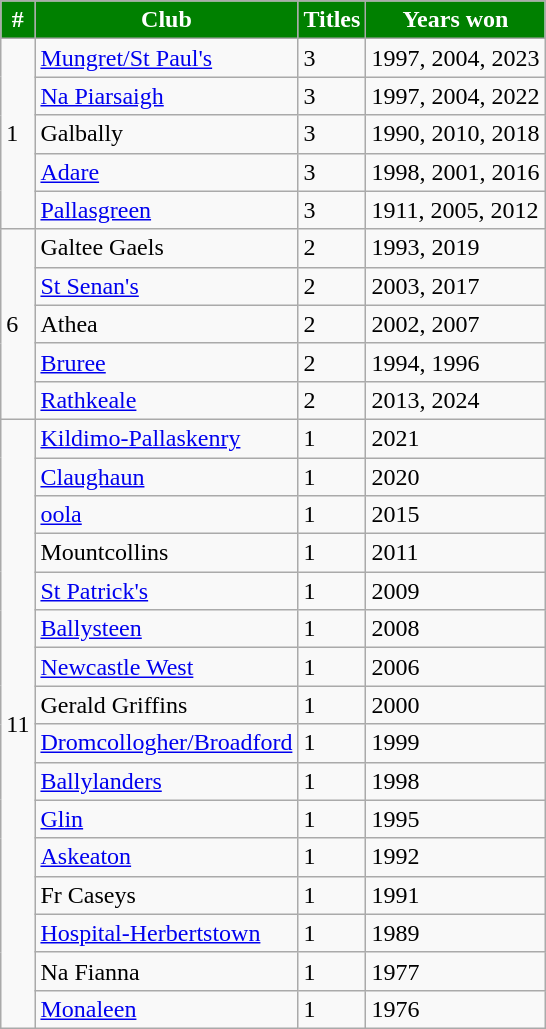<table class="wikitable sortable" style="text-align:left">
<tr>
<th style="background:green;color:white">#</th>
<th style="background:green;color:white">Club</th>
<th style="background:green;color:white">Titles</th>
<th style="background:green;color:white">Years won</th>
</tr>
<tr>
<td rowspan=5>1</td>
<td><a href='#'>Mungret/St Paul's</a></td>
<td>3</td>
<td>1997, 2004, 2023</td>
</tr>
<tr>
<td><a href='#'>Na Piarsaigh</a></td>
<td>3</td>
<td>1997, 2004, 2022</td>
</tr>
<tr>
<td>Galbally</td>
<td>3</td>
<td>1990, 2010, 2018</td>
</tr>
<tr>
<td><a href='#'>Adare</a></td>
<td>3</td>
<td>1998, 2001, 2016</td>
</tr>
<tr>
<td><a href='#'>Pallasgreen</a></td>
<td>3</td>
<td>1911, 2005, 2012</td>
</tr>
<tr>
<td rowspan=5>6</td>
<td>Galtee Gaels</td>
<td>2</td>
<td>1993, 2019</td>
</tr>
<tr>
<td><a href='#'>St Senan's</a></td>
<td>2</td>
<td>2003, 2017</td>
</tr>
<tr>
<td>Athea</td>
<td>2</td>
<td>2002, 2007</td>
</tr>
<tr>
<td><a href='#'>Bruree</a></td>
<td>2</td>
<td>1994, 1996</td>
</tr>
<tr>
<td><a href='#'>Rathkeale</a></td>
<td>2</td>
<td>2013, 2024</td>
</tr>
<tr>
<td rowspan=16>11</td>
<td><a href='#'>Kildimo-Pallaskenry</a></td>
<td>1</td>
<td>2021</td>
</tr>
<tr>
<td><a href='#'>Claughaun</a></td>
<td>1</td>
<td>2020</td>
</tr>
<tr>
<td><a href='#'>oola</a></td>
<td>1</td>
<td>2015</td>
</tr>
<tr>
<td>Mountcollins</td>
<td>1</td>
<td>2011</td>
</tr>
<tr>
<td><a href='#'>St Patrick's</a></td>
<td>1</td>
<td>2009</td>
</tr>
<tr>
<td><a href='#'>Ballysteen</a></td>
<td>1</td>
<td>2008</td>
</tr>
<tr>
<td><a href='#'>Newcastle West</a></td>
<td>1</td>
<td>2006</td>
</tr>
<tr>
<td>Gerald Griffins</td>
<td>1</td>
<td>2000</td>
</tr>
<tr>
<td><a href='#'>Dromcollogher/Broadford</a></td>
<td>1</td>
<td>1999</td>
</tr>
<tr>
<td><a href='#'>Ballylanders</a></td>
<td>1</td>
<td>1998</td>
</tr>
<tr>
<td><a href='#'>Glin</a></td>
<td>1</td>
<td>1995</td>
</tr>
<tr>
<td><a href='#'>Askeaton</a></td>
<td>1</td>
<td>1992</td>
</tr>
<tr>
<td>Fr Caseys</td>
<td>1</td>
<td>1991</td>
</tr>
<tr>
<td><a href='#'>Hospital-Herbertstown</a></td>
<td>1</td>
<td>1989</td>
</tr>
<tr>
<td>Na Fianna</td>
<td>1</td>
<td>1977</td>
</tr>
<tr>
<td><a href='#'>Monaleen</a></td>
<td>1</td>
<td>1976</td>
</tr>
</table>
